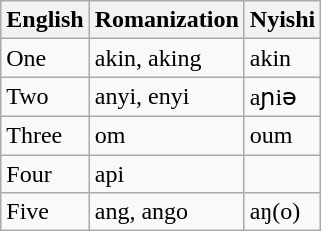<table class="wikitable">
<tr>
<th>English</th>
<th>Romanization</th>
<th>Nyishi</th>
</tr>
<tr>
<td>One</td>
<td>akin, aking</td>
<td>akin</td>
</tr>
<tr>
<td>Two</td>
<td>anyi, enyi</td>
<td>aɲiə</td>
</tr>
<tr>
<td>Three</td>
<td>om</td>
<td>oum</td>
</tr>
<tr>
<td>Four</td>
<td>api</td>
<td></td>
</tr>
<tr>
<td>Five</td>
<td>ang, ango</td>
<td>aŋ(o)</td>
</tr>
</table>
